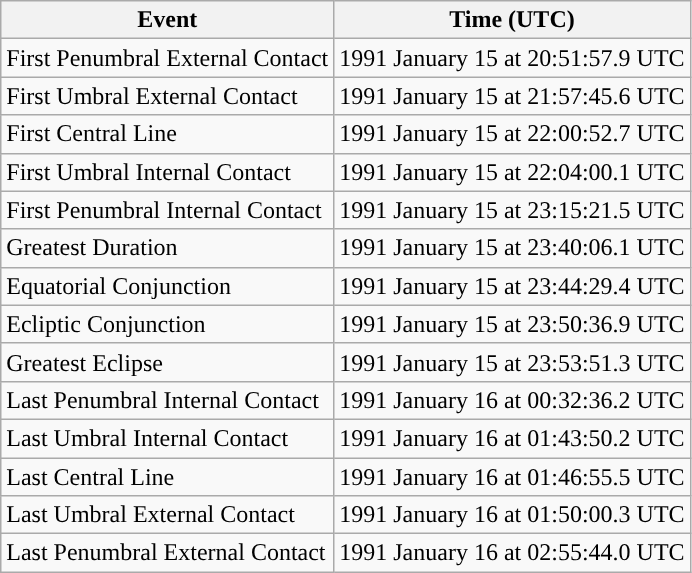<table class="wikitable">
<tr>
<th>Event</th>
<th>Time (UTC)</th>
</tr>
<tr>
<td>First Penumbral External Contact</td>
<td>1991 January 15 at 20:51:57.9 UTC</td>
</tr>
<tr>
<td>First Umbral External Contact</td>
<td>1991 January 15 at 21:57:45.6 UTC</td>
</tr>
<tr>
<td>First Central Line</td>
<td>1991 January 15 at 22:00:52.7 UTC</td>
</tr>
<tr>
<td>First Umbral Internal Contact</td>
<td>1991 January 15 at 22:04:00.1 UTC</td>
</tr>
<tr>
<td>First Penumbral Internal Contact</td>
<td>1991 January 15 at 23:15:21.5 UTC</td>
</tr>
<tr>
<td>Greatest Duration</td>
<td>1991 January 15 at 23:40:06.1 UTC</td>
</tr>
<tr>
<td>Equatorial Conjunction</td>
<td>1991 January 15 at 23:44:29.4 UTC</td>
</tr>
<tr>
<td>Ecliptic Conjunction</td>
<td>1991 January 15 at 23:50:36.9 UTC</td>
</tr>
<tr>
<td>Greatest Eclipse</td>
<td>1991 January 15 at 23:53:51.3 UTC</td>
</tr>
<tr>
<td>Last Penumbral Internal Contact</td>
<td>1991 January 16 at 00:32:36.2 UTC</td>
</tr>
<tr>
<td>Last Umbral Internal Contact</td>
<td>1991 January 16 at 01:43:50.2 UTC</td>
</tr>
<tr>
<td>Last Central Line</td>
<td>1991 January 16 at 01:46:55.5 UTC</td>
</tr>
<tr>
<td>Last Umbral External Contact</td>
<td>1991 January 16 at 01:50:00.3 UTC</td>
</tr>
<tr>
<td>Last Penumbral External Contact</td>
<td>1991 January 16 at 02:55:44.0 UTC</td>
</tr>
</table>
